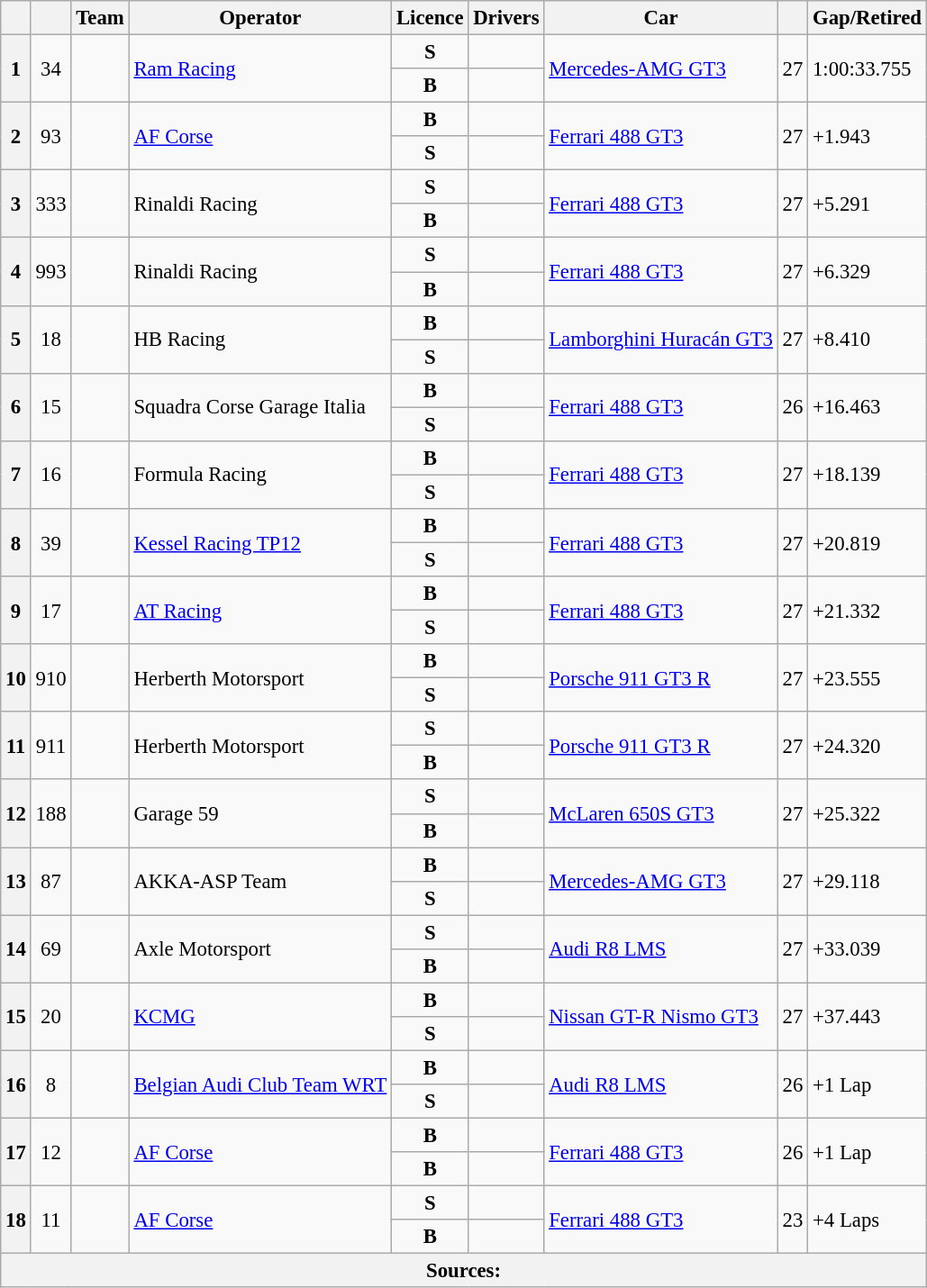<table class="wikitable sortable" style="font-size: 95%;">
<tr>
<th scope="col"></th>
<th scope="col"></th>
<th scope="col">Team</th>
<th scope="col">Operator</th>
<th scope="col">Licence</th>
<th scope="col">Drivers</th>
<th scope="col">Car</th>
<th scope="col" class="unsortable"></th>
<th scope="col" class="unsortable">Gap/Retired</th>
</tr>
<tr>
<th rowspan="2" scope="row">1</th>
<td rowspan="2" align=center>34</td>
<td rowspan="2"></td>
<td rowspan="2"><a href='#'>Ram Racing</a></td>
<td align=center><strong><span>S</span></strong></td>
<td data-sort-value="GUV"></td>
<td rowspan="2"><a href='#'>Mercedes-AMG GT3</a></td>
<td rowspan="2" align=center>27</td>
<td rowspan="2">1:00:33.755</td>
</tr>
<tr>
<td align=center><strong><span>B</span></strong></td>
<td data-sort-value="YOL"></td>
</tr>
<tr>
<th rowspan="2" scope="row">2</th>
<td rowspan="2" align=center>93</td>
<td rowspan="2"></td>
<td rowspan="2"><a href='#'>AF Corse</a></td>
<td align=center><strong><span>B</span></strong></td>
<td data-sort-value="BUN"></td>
<td rowspan="2"><a href='#'>Ferrari 488 GT3</a></td>
<td rowspan="2" align=center>27</td>
<td rowspan="2">+1.943</td>
</tr>
<tr>
<td align=center><strong><span>S</span></strong></td>
<td data-sort-value="FRO"></td>
</tr>
<tr>
<th rowspan="2" scope="row">3</th>
<td rowspan="2" align=center>333</td>
<td rowspan="2"></td>
<td rowspan="2">Rinaldi Racing</td>
<td align=center><strong><span>S</span></strong></td>
<td data-sort-value="BAS"></td>
<td rowspan="2"><a href='#'>Ferrari 488 GT3</a></td>
<td rowspan="2" align=center>27</td>
<td rowspan="2">+5.291</td>
</tr>
<tr>
<td align=center><strong><span>B</span></strong></td>
<td data-sort-value="MAT"></td>
</tr>
<tr>
<th rowspan="2" scope="row">4</th>
<td rowspan="2" align=center>993</td>
<td rowspan="2"></td>
<td rowspan="2">Rinaldi Racing</td>
<td align=center><strong><span>S</span></strong></td>
<td data-sort-value="BUL"></td>
<td rowspan="2"><a href='#'>Ferrari 488 GT3</a></td>
<td rowspan="2" align=center>27</td>
<td rowspan="2">+6.329</td>
</tr>
<tr>
<td align=center><strong><span>B</span></strong></td>
<td data-sort-value="SAL"></td>
</tr>
<tr>
<th rowspan="2" scope="row">5</th>
<td rowspan="2" align=center>18</td>
<td rowspan="2"></td>
<td rowspan="2">HB Racing</td>
<td align=center><strong><span>B</span></strong></td>
<td data-sort-value="BAL"></td>
<td rowspan="2"><a href='#'>Lamborghini Huracán GT3</a></td>
<td rowspan="2" align=center>27</td>
<td rowspan="2">+8.410</td>
</tr>
<tr>
<td align=center><strong><span>S</span></strong></td>
<td data-sort-value="COM"></td>
</tr>
<tr>
<th rowspan="2" scope="row">6</th>
<td rowspan="2" align=center>15</td>
<td rowspan="2"></td>
<td rowspan="2">Squadra Corse Garage Italia</td>
<td align=center><strong><span>B</span></strong></td>
<td data-sort-value="FUE"></td>
<td rowspan="2"><a href='#'>Ferrari 488 GT3</a></td>
<td rowspan="2" align=center>26</td>
<td rowspan="2">+16.463</td>
</tr>
<tr>
<td align=center><strong><span>S</span></strong></td>
<td data-sort-value="PER"></td>
</tr>
<tr>
<th rowspan="2" scope="row">7</th>
<td rowspan="2" align=center>16</td>
<td rowspan="2"></td>
<td rowspan="2">Formula Racing</td>
<td align=center><strong><span>B</span></strong></td>
<td data-sort-value="LAU"></td>
<td rowspan="2"><a href='#'>Ferrari 488 GT3</a></td>
<td rowspan="2" align=center>27</td>
<td rowspan="2">+18.139</td>
</tr>
<tr>
<td align=center><strong><span>S</span></strong></td>
<td data-sort-value="NIE"></td>
</tr>
<tr>
<th rowspan="2" scope="row">8</th>
<td rowspan="2" align=center>39</td>
<td rowspan="2"></td>
<td rowspan="2"><a href='#'>Kessel Racing TP12</a></td>
<td align=center><strong><span>B</span></strong></td>
<td data-sort-value="BHI"></td>
<td rowspan="2"><a href='#'>Ferrari 488 GT3</a></td>
<td rowspan="2" align=center>27</td>
<td rowspan="2">+20.819</td>
</tr>
<tr>
<td align=center><strong><span>S</span></strong></td>
<td data-sort-value="LAT"></td>
</tr>
<tr>
<th rowspan="2" scope="row">9</th>
<td rowspan="2" align=center>17</td>
<td rowspan="2"></td>
<td rowspan="2"><a href='#'>AT Racing</a></td>
<td align=center><strong><span>B</span></strong></td>
<td data-sort-value="TAL2"></td>
<td rowspan="2"><a href='#'>Ferrari 488 GT3</a></td>
<td rowspan="2" align=center>27</td>
<td rowspan="2">+21.332</td>
</tr>
<tr>
<td align=center><strong><span>S</span></strong></td>
<td data-sort-value="TAL2"></td>
</tr>
<tr>
<th rowspan="2" scope="row">10</th>
<td rowspan="2" align=center>910</td>
<td rowspan="2"></td>
<td rowspan="2">Herberth Motorsport</td>
<td align=center><strong><span>B</span></strong></td>
<td data-sort-value="LI"></td>
<td rowspan="2"><a href='#'>Porsche 911 GT3 R</a></td>
<td rowspan="2" align=center>27</td>
<td rowspan="2">+23.555</td>
</tr>
<tr>
<td align=center><strong><span>S</span></strong></td>
<td data-sort-value="YE"></td>
</tr>
<tr>
<th rowspan="2" scope="row">11</th>
<td rowspan="2" align=center>911</td>
<td rowspan="2"></td>
<td rowspan="2">Herberth Motorsport</td>
<td align=center><strong><span>S</span></strong></td>
<td data-sort-value="GROB"></td>
<td rowspan="2"><a href='#'>Porsche 911 GT3 R</a></td>
<td rowspan="2" align=center>27</td>
<td rowspan="2">+24.320</td>
</tr>
<tr>
<td align=center><strong><span>B</span></strong></td>
<td data-sort-value="GROS"></td>
</tr>
<tr>
<th rowspan="2" scope="row">12</th>
<td rowspan="2" align=center>188</td>
<td rowspan="2"></td>
<td rowspan="2">Garage 59</td>
<td align=center><strong><span>S</span></strong></td>
<td data-sort-value="BOU"></td>
<td rowspan="2"><a href='#'>McLaren 650S GT3</a></td>
<td rowspan="2" align=center>27</td>
<td rowspan="2">+25.322</td>
</tr>
<tr>
<td align=center><strong><span>B</span></strong></td>
<td data-sort-value="WES"></td>
</tr>
<tr>
<th rowspan="2" scope="row">13</th>
<td rowspan="2" align=center>87</td>
<td rowspan="2"></td>
<td rowspan="2">AKKA-ASP Team</td>
<td align=center><strong><span>B</span></strong></td>
<td data-sort-value="BEA"></td>
<td rowspan="2"><a href='#'>Mercedes-AMG GT3</a></td>
<td rowspan="2" align=center>27</td>
<td rowspan="2">+29.118</td>
</tr>
<tr>
<td align=center><strong><span>S</span></strong></td>
<td data-sort-value="PLA"></td>
</tr>
<tr>
<th rowspan="2" scope="row">14</th>
<td rowspan="2" align=center>69</td>
<td rowspan="2"></td>
<td rowspan="2">Axle Motorsport</td>
<td align=center><strong><span>S</span></strong></td>
<td data-sort-value="CHE"></td>
<td rowspan="2"><a href='#'>Audi R8 LMS</a></td>
<td rowspan="2" align=center>27</td>
<td rowspan="2">+33.039</td>
</tr>
<tr>
<td align=center><strong><span>B</span></strong></td>
<td data-sort-value="LOw"></td>
</tr>
<tr>
<th rowspan="2" scope="row">15</th>
<td rowspan="2" align=center>20</td>
<td rowspan="2"></td>
<td rowspan="2"><a href='#'>KCMG</a></td>
<td align=center><strong><span>B</span></strong></td>
<td data-sort-value="AU"></td>
<td rowspan="2"><a href='#'>Nissan GT-R Nismo GT3</a></td>
<td rowspan="2" align=center>27</td>
<td rowspan="2">+37.443</td>
</tr>
<tr>
<td align=center><strong><span>S</span></strong></td>
<td data-sort-value="YAN"></td>
</tr>
<tr>
<th rowspan="2" scope="row">16</th>
<td rowspan="2" align=center>8</td>
<td rowspan="2"></td>
<td rowspan="2"><a href='#'>Belgian Audi Club Team WRT</a></td>
<td align=center><strong><span>B</span></strong></td>
<td data-sort-value="DEN"></td>
<td rowspan="2"><a href='#'>Audi R8 LMS</a></td>
<td rowspan="2" align=center>26</td>
<td rowspan="2">+1 Lap</td>
</tr>
<tr>
<td align=center><strong><span>S</span></strong></td>
<td data-sort-value="WEE"></td>
</tr>
<tr>
<th rowspan="2" scope="row">17</th>
<td rowspan="2" align=center>12</td>
<td rowspan="2"></td>
<td rowspan="2"><a href='#'>AF Corse</a></td>
<td align=center><strong><span>B</span></strong></td>
<td data-sort-value="KON"></td>
<td rowspan="2"><a href='#'>Ferrari 488 GT3</a></td>
<td rowspan="2" align=center>26</td>
<td rowspan="2">+1 Lap</td>
</tr>
<tr>
<td align=center><strong><span>B</span></strong></td>
<td data-sort-value="SET"></td>
</tr>
<tr>
<th rowspan="2" scope="row">18</th>
<td rowspan="2" align=center>11</td>
<td rowspan="2"></td>
<td rowspan="2"><a href='#'>AF Corse</a></td>
<td align=center><strong><span>S</span></strong></td>
<td data-sort-value="CRE"></td>
<td rowspan="2"><a href='#'>Ferrari 488 GT3</a></td>
<td rowspan="2" align=center>23</td>
<td rowspan="2">+4 Laps</td>
</tr>
<tr>
<td align=center><strong><span>B</span></strong></td>
<td data-sort-value="PER"></td>
</tr>
<tr>
<th colspan=9>Sources:</th>
</tr>
</table>
